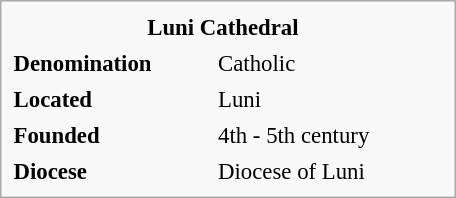<table class="infobox" style="width: 20em; font-size:95%" cellspacing="4">
<tr>
<th colspan="2" style="text-align: center;"><strong>Luni Cathedral</strong></th>
<td colspan="2" style="text-align: center;"></td>
</tr>
<tr>
<td><strong>Denomination</strong></td>
<td>Catholic</td>
</tr>
<tr>
<td><strong>Located</strong></td>
<td>Luni</td>
</tr>
<tr>
<td><strong>Founded</strong></td>
<td>4th - 5th century</td>
</tr>
<tr>
<td><strong>Diocese</strong></td>
<td>Diocese of Luni</td>
</tr>
</table>
